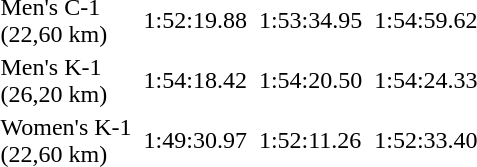<table>
<tr>
<td>Men's C-1<br>(22,60 km)</td>
<td></td>
<td>1:52:19.88</td>
<td></td>
<td>1:53:34.95</td>
<td></td>
<td>1:54:59.62</td>
</tr>
<tr>
<td>Men's K-1<br>(26,20 km)</td>
<td></td>
<td>1:54:18.42</td>
<td></td>
<td>1:54:20.50</td>
<td></td>
<td>1:54:24.33</td>
</tr>
<tr>
<td>Women's K-1<br>(22,60 km)</td>
<td></td>
<td>1:49:30.97</td>
<td></td>
<td>1:52:11.26</td>
<td></td>
<td>1:52:33.40</td>
</tr>
</table>
